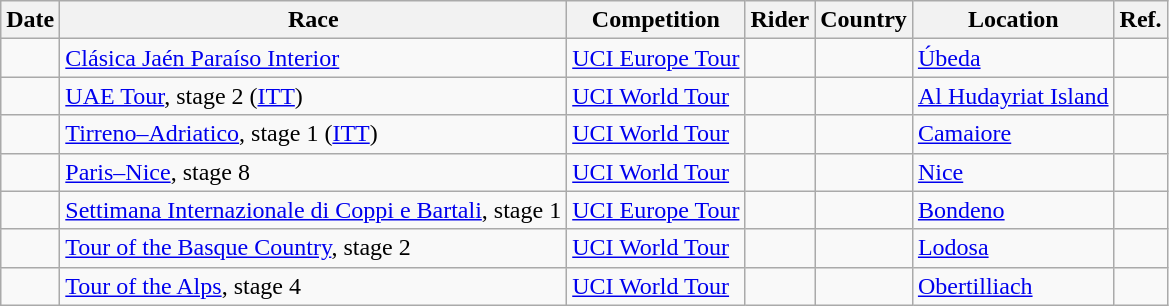<table class="wikitable sortable">
<tr>
<th>Date</th>
<th>Race</th>
<th>Competition</th>
<th>Rider</th>
<th>Country</th>
<th>Location</th>
<th class="unsortable">Ref.</th>
</tr>
<tr>
<td></td>
<td><a href='#'>Clásica Jaén Paraíso Interior</a></td>
<td><a href='#'>UCI Europe Tour</a></td>
<td></td>
<td></td>
<td><a href='#'>Úbeda</a></td>
<td align="center"></td>
</tr>
<tr>
<td></td>
<td><a href='#'>UAE Tour</a>, stage 2 (<a href='#'>ITT</a>)</td>
<td><a href='#'>UCI World Tour</a></td>
<td></td>
<td></td>
<td><a href='#'>Al Hudayriat Island</a></td>
<td align="center"></td>
</tr>
<tr>
<td></td>
<td><a href='#'>Tirreno–Adriatico</a>, stage 1 (<a href='#'>ITT</a>)</td>
<td><a href='#'>UCI World Tour</a></td>
<td></td>
<td></td>
<td><a href='#'>Camaiore</a></td>
<td align="center"></td>
</tr>
<tr>
<td></td>
<td><a href='#'>Paris–Nice</a>, stage 8</td>
<td><a href='#'>UCI World Tour</a></td>
<td></td>
<td></td>
<td><a href='#'>Nice</a></td>
<td align="center"></td>
</tr>
<tr>
<td></td>
<td><a href='#'>Settimana Internazionale di Coppi e Bartali</a>, stage 1</td>
<td><a href='#'>UCI Europe Tour</a></td>
<td></td>
<td></td>
<td><a href='#'>Bondeno</a></td>
<td align="center"></td>
</tr>
<tr>
<td></td>
<td><a href='#'>Tour of the Basque Country</a>, stage 2</td>
<td><a href='#'>UCI World Tour</a></td>
<td></td>
<td></td>
<td><a href='#'>Lodosa</a></td>
<td align="center"></td>
</tr>
<tr>
<td></td>
<td><a href='#'>Tour of the Alps</a>, stage 4</td>
<td><a href='#'>UCI World Tour</a></td>
<td></td>
<td></td>
<td><a href='#'>Obertilliach</a></td>
<td align="center"></td>
</tr>
</table>
